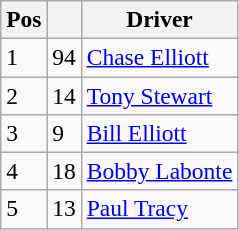<table class="wikitable" style="font-size:98%">
<tr>
<th>Pos</th>
<th></th>
<th>Driver</th>
</tr>
<tr>
<td>1</td>
<td>94</td>
<td><a href='#'>Chase Elliott</a></td>
</tr>
<tr>
<td>2</td>
<td>14</td>
<td><a href='#'>Tony Stewart</a></td>
</tr>
<tr>
<td>3</td>
<td>9</td>
<td><a href='#'>Bill Elliott</a></td>
</tr>
<tr>
<td>4</td>
<td>18</td>
<td><a href='#'>Bobby Labonte</a></td>
</tr>
<tr>
<td>5</td>
<td>13</td>
<td><a href='#'>Paul Tracy</a></td>
</tr>
</table>
